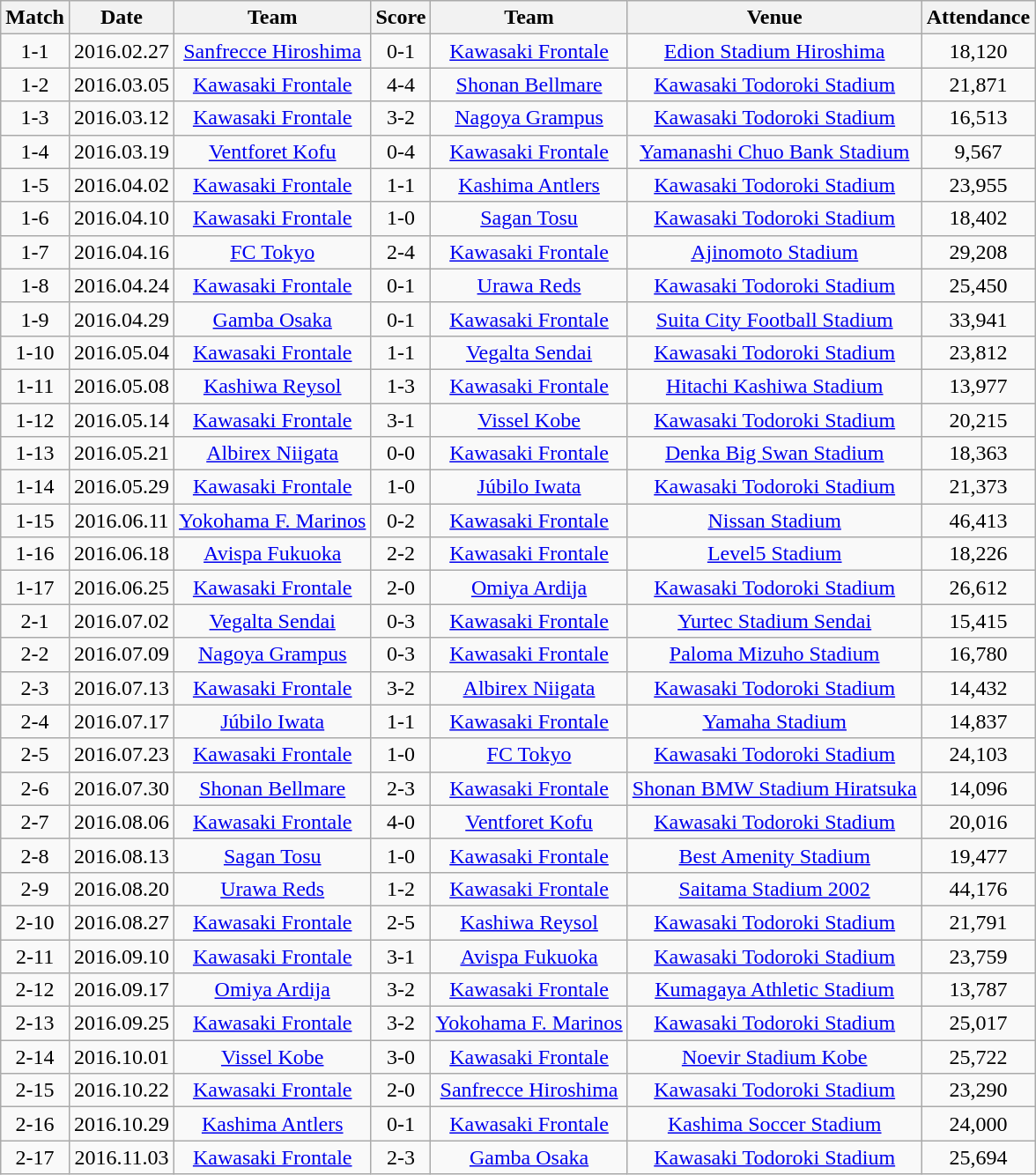<table class="wikitable" style="text-align:center;">
<tr>
<th>Match</th>
<th>Date</th>
<th>Team</th>
<th>Score</th>
<th>Team</th>
<th>Venue</th>
<th>Attendance</th>
</tr>
<tr>
<td>1-1</td>
<td>2016.02.27</td>
<td><a href='#'>Sanfrecce Hiroshima</a></td>
<td>0-1</td>
<td><a href='#'>Kawasaki Frontale</a></td>
<td><a href='#'>Edion Stadium Hiroshima</a></td>
<td>18,120</td>
</tr>
<tr>
<td>1-2</td>
<td>2016.03.05</td>
<td><a href='#'>Kawasaki Frontale</a></td>
<td>4-4</td>
<td><a href='#'>Shonan Bellmare</a></td>
<td><a href='#'>Kawasaki Todoroki Stadium</a></td>
<td>21,871</td>
</tr>
<tr>
<td>1-3</td>
<td>2016.03.12</td>
<td><a href='#'>Kawasaki Frontale</a></td>
<td>3-2</td>
<td><a href='#'>Nagoya Grampus</a></td>
<td><a href='#'>Kawasaki Todoroki Stadium</a></td>
<td>16,513</td>
</tr>
<tr>
<td>1-4</td>
<td>2016.03.19</td>
<td><a href='#'>Ventforet Kofu</a></td>
<td>0-4</td>
<td><a href='#'>Kawasaki Frontale</a></td>
<td><a href='#'>Yamanashi Chuo Bank Stadium</a></td>
<td>9,567</td>
</tr>
<tr>
<td>1-5</td>
<td>2016.04.02</td>
<td><a href='#'>Kawasaki Frontale</a></td>
<td>1-1</td>
<td><a href='#'>Kashima Antlers</a></td>
<td><a href='#'>Kawasaki Todoroki Stadium</a></td>
<td>23,955</td>
</tr>
<tr>
<td>1-6</td>
<td>2016.04.10</td>
<td><a href='#'>Kawasaki Frontale</a></td>
<td>1-0</td>
<td><a href='#'>Sagan Tosu</a></td>
<td><a href='#'>Kawasaki Todoroki Stadium</a></td>
<td>18,402</td>
</tr>
<tr>
<td>1-7</td>
<td>2016.04.16</td>
<td><a href='#'>FC Tokyo</a></td>
<td>2-4</td>
<td><a href='#'>Kawasaki Frontale</a></td>
<td><a href='#'>Ajinomoto Stadium</a></td>
<td>29,208</td>
</tr>
<tr>
<td>1-8</td>
<td>2016.04.24</td>
<td><a href='#'>Kawasaki Frontale</a></td>
<td>0-1</td>
<td><a href='#'>Urawa Reds</a></td>
<td><a href='#'>Kawasaki Todoroki Stadium</a></td>
<td>25,450</td>
</tr>
<tr>
<td>1-9</td>
<td>2016.04.29</td>
<td><a href='#'>Gamba Osaka</a></td>
<td>0-1</td>
<td><a href='#'>Kawasaki Frontale</a></td>
<td><a href='#'>Suita City Football Stadium</a></td>
<td>33,941</td>
</tr>
<tr>
<td>1-10</td>
<td>2016.05.04</td>
<td><a href='#'>Kawasaki Frontale</a></td>
<td>1-1</td>
<td><a href='#'>Vegalta Sendai</a></td>
<td><a href='#'>Kawasaki Todoroki Stadium</a></td>
<td>23,812</td>
</tr>
<tr>
<td>1-11</td>
<td>2016.05.08</td>
<td><a href='#'>Kashiwa Reysol</a></td>
<td>1-3</td>
<td><a href='#'>Kawasaki Frontale</a></td>
<td><a href='#'>Hitachi Kashiwa Stadium</a></td>
<td>13,977</td>
</tr>
<tr>
<td>1-12</td>
<td>2016.05.14</td>
<td><a href='#'>Kawasaki Frontale</a></td>
<td>3-1</td>
<td><a href='#'>Vissel Kobe</a></td>
<td><a href='#'>Kawasaki Todoroki Stadium</a></td>
<td>20,215</td>
</tr>
<tr>
<td>1-13</td>
<td>2016.05.21</td>
<td><a href='#'>Albirex Niigata</a></td>
<td>0-0</td>
<td><a href='#'>Kawasaki Frontale</a></td>
<td><a href='#'>Denka Big Swan Stadium</a></td>
<td>18,363</td>
</tr>
<tr>
<td>1-14</td>
<td>2016.05.29</td>
<td><a href='#'>Kawasaki Frontale</a></td>
<td>1-0</td>
<td><a href='#'>Júbilo Iwata</a></td>
<td><a href='#'>Kawasaki Todoroki Stadium</a></td>
<td>21,373</td>
</tr>
<tr>
<td>1-15</td>
<td>2016.06.11</td>
<td><a href='#'>Yokohama F. Marinos</a></td>
<td>0-2</td>
<td><a href='#'>Kawasaki Frontale</a></td>
<td><a href='#'>Nissan Stadium</a></td>
<td>46,413</td>
</tr>
<tr>
<td>1-16</td>
<td>2016.06.18</td>
<td><a href='#'>Avispa Fukuoka</a></td>
<td>2-2</td>
<td><a href='#'>Kawasaki Frontale</a></td>
<td><a href='#'>Level5 Stadium</a></td>
<td>18,226</td>
</tr>
<tr>
<td>1-17</td>
<td>2016.06.25</td>
<td><a href='#'>Kawasaki Frontale</a></td>
<td>2-0</td>
<td><a href='#'>Omiya Ardija</a></td>
<td><a href='#'>Kawasaki Todoroki Stadium</a></td>
<td>26,612</td>
</tr>
<tr>
<td>2-1</td>
<td>2016.07.02</td>
<td><a href='#'>Vegalta Sendai</a></td>
<td>0-3</td>
<td><a href='#'>Kawasaki Frontale</a></td>
<td><a href='#'>Yurtec Stadium Sendai</a></td>
<td>15,415</td>
</tr>
<tr>
<td>2-2</td>
<td>2016.07.09</td>
<td><a href='#'>Nagoya Grampus</a></td>
<td>0-3</td>
<td><a href='#'>Kawasaki Frontale</a></td>
<td><a href='#'>Paloma Mizuho Stadium</a></td>
<td>16,780</td>
</tr>
<tr>
<td>2-3</td>
<td>2016.07.13</td>
<td><a href='#'>Kawasaki Frontale</a></td>
<td>3-2</td>
<td><a href='#'>Albirex Niigata</a></td>
<td><a href='#'>Kawasaki Todoroki Stadium</a></td>
<td>14,432</td>
</tr>
<tr>
<td>2-4</td>
<td>2016.07.17</td>
<td><a href='#'>Júbilo Iwata</a></td>
<td>1-1</td>
<td><a href='#'>Kawasaki Frontale</a></td>
<td><a href='#'>Yamaha Stadium</a></td>
<td>14,837</td>
</tr>
<tr>
<td>2-5</td>
<td>2016.07.23</td>
<td><a href='#'>Kawasaki Frontale</a></td>
<td>1-0</td>
<td><a href='#'>FC Tokyo</a></td>
<td><a href='#'>Kawasaki Todoroki Stadium</a></td>
<td>24,103</td>
</tr>
<tr>
<td>2-6</td>
<td>2016.07.30</td>
<td><a href='#'>Shonan Bellmare</a></td>
<td>2-3</td>
<td><a href='#'>Kawasaki Frontale</a></td>
<td><a href='#'>Shonan BMW Stadium Hiratsuka</a></td>
<td>14,096</td>
</tr>
<tr>
<td>2-7</td>
<td>2016.08.06</td>
<td><a href='#'>Kawasaki Frontale</a></td>
<td>4-0</td>
<td><a href='#'>Ventforet Kofu</a></td>
<td><a href='#'>Kawasaki Todoroki Stadium</a></td>
<td>20,016</td>
</tr>
<tr>
<td>2-8</td>
<td>2016.08.13</td>
<td><a href='#'>Sagan Tosu</a></td>
<td>1-0</td>
<td><a href='#'>Kawasaki Frontale</a></td>
<td><a href='#'>Best Amenity Stadium</a></td>
<td>19,477</td>
</tr>
<tr>
<td>2-9</td>
<td>2016.08.20</td>
<td><a href='#'>Urawa Reds</a></td>
<td>1-2</td>
<td><a href='#'>Kawasaki Frontale</a></td>
<td><a href='#'>Saitama Stadium 2002</a></td>
<td>44,176</td>
</tr>
<tr>
<td>2-10</td>
<td>2016.08.27</td>
<td><a href='#'>Kawasaki Frontale</a></td>
<td>2-5</td>
<td><a href='#'>Kashiwa Reysol</a></td>
<td><a href='#'>Kawasaki Todoroki Stadium</a></td>
<td>21,791</td>
</tr>
<tr>
<td>2-11</td>
<td>2016.09.10</td>
<td><a href='#'>Kawasaki Frontale</a></td>
<td>3-1</td>
<td><a href='#'>Avispa Fukuoka</a></td>
<td><a href='#'>Kawasaki Todoroki Stadium</a></td>
<td>23,759</td>
</tr>
<tr>
<td>2-12</td>
<td>2016.09.17</td>
<td><a href='#'>Omiya Ardija</a></td>
<td>3-2</td>
<td><a href='#'>Kawasaki Frontale</a></td>
<td><a href='#'>Kumagaya Athletic Stadium</a></td>
<td>13,787</td>
</tr>
<tr>
<td>2-13</td>
<td>2016.09.25</td>
<td><a href='#'>Kawasaki Frontale</a></td>
<td>3-2</td>
<td><a href='#'>Yokohama F. Marinos</a></td>
<td><a href='#'>Kawasaki Todoroki Stadium</a></td>
<td>25,017</td>
</tr>
<tr>
<td>2-14</td>
<td>2016.10.01</td>
<td><a href='#'>Vissel Kobe</a></td>
<td>3-0</td>
<td><a href='#'>Kawasaki Frontale</a></td>
<td><a href='#'>Noevir Stadium Kobe</a></td>
<td>25,722</td>
</tr>
<tr>
<td>2-15</td>
<td>2016.10.22</td>
<td><a href='#'>Kawasaki Frontale</a></td>
<td>2-0</td>
<td><a href='#'>Sanfrecce Hiroshima</a></td>
<td><a href='#'>Kawasaki Todoroki Stadium</a></td>
<td>23,290</td>
</tr>
<tr>
<td>2-16</td>
<td>2016.10.29</td>
<td><a href='#'>Kashima Antlers</a></td>
<td>0-1</td>
<td><a href='#'>Kawasaki Frontale</a></td>
<td><a href='#'>Kashima Soccer Stadium</a></td>
<td>24,000</td>
</tr>
<tr>
<td>2-17</td>
<td>2016.11.03</td>
<td><a href='#'>Kawasaki Frontale</a></td>
<td>2-3</td>
<td><a href='#'>Gamba Osaka</a></td>
<td><a href='#'>Kawasaki Todoroki Stadium</a></td>
<td>25,694</td>
</tr>
</table>
